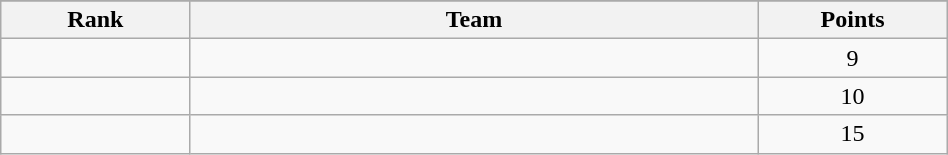<table class="wikitable" width=50%>
<tr>
</tr>
<tr>
<th width=10%>Rank</th>
<th width=30%>Team</th>
<th width=10%>Points</th>
</tr>
<tr align="center">
<td></td>
<td align="left"></td>
<td>9</td>
</tr>
<tr align="center">
<td></td>
<td align="left"></td>
<td>10</td>
</tr>
<tr align="center">
<td></td>
<td align="left"></td>
<td>15</td>
</tr>
</table>
